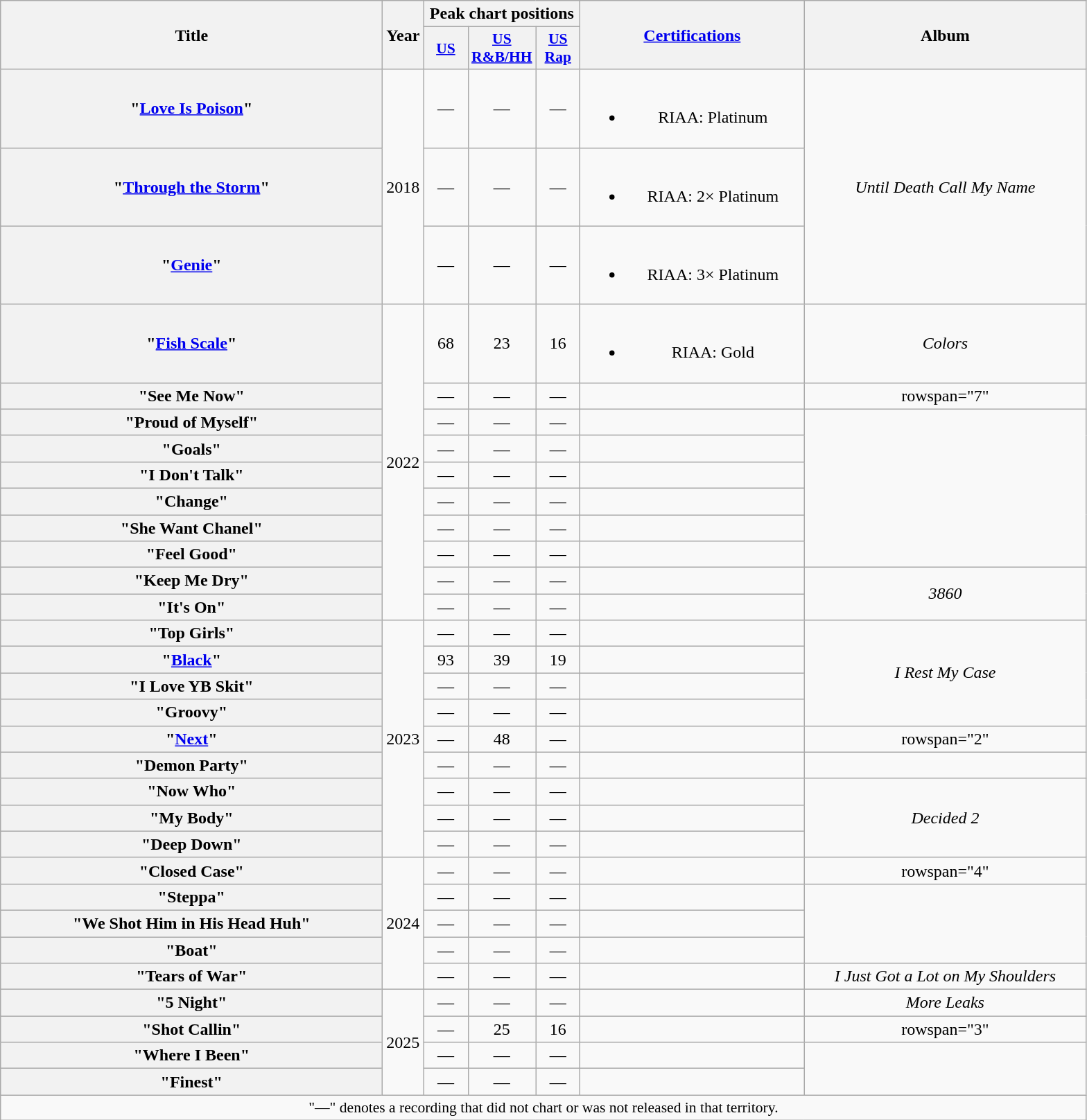<table class="wikitable plainrowheaders" style="text-align:center;">
<tr>
<th scope="col" rowspan="2" style="width:22.5em;">Title</th>
<th scope="col" rowspan="2" style="width:1em;">Year</th>
<th scope="col" colspan="3">Peak chart positions</th>
<th scope="col" rowspan="2" style="width:13em;"><a href='#'>Certifications</a></th>
<th scope="col" rowspan="2" style="width:16.5em;">Album</th>
</tr>
<tr>
<th scope="col" style="width:2.5em;font-size:90%;"><a href='#'>US</a><br></th>
<th scope="col" style="width:2.5em;font-size:90%;"><a href='#'>US<br>R&B/HH</a><br></th>
<th scope="col" style="width:2.5em;font-size:90%;"><a href='#'>US<br>Rap</a><br></th>
</tr>
<tr>
<th scope="row">"<a href='#'>Love Is Poison</a>"</th>
<td rowspan="3">2018</td>
<td>—</td>
<td>—</td>
<td>—</td>
<td><br><ul><li>RIAA: Platinum</li></ul></td>
<td rowspan="3"><em>Until Death Call My Name</em></td>
</tr>
<tr>
<th scope="row">"<a href='#'>Through the Storm</a>"</th>
<td>—</td>
<td>—</td>
<td>—</td>
<td><br><ul><li>RIAA: 2× Platinum</li></ul></td>
</tr>
<tr>
<th scope="row">"<a href='#'>Genie</a>"</th>
<td>—</td>
<td>—</td>
<td>—</td>
<td><br><ul><li>RIAA: 3× Platinum</li></ul></td>
</tr>
<tr>
<th scope="row">"<a href='#'>Fish Scale</a>"</th>
<td rowspan="10">2022</td>
<td>68</td>
<td>23</td>
<td>16</td>
<td><br><ul><li>RIAA: Gold</li></ul></td>
<td><em>Colors</em></td>
</tr>
<tr>
<th scope="row">"See Me Now"</th>
<td>—</td>
<td>—</td>
<td>—</td>
<td></td>
<td>rowspan="7" </td>
</tr>
<tr>
<th scope="row">"Proud of Myself"</th>
<td>—</td>
<td>—</td>
<td>—</td>
<td></td>
</tr>
<tr>
<th scope="row">"Goals"</th>
<td>—</td>
<td>—</td>
<td>—</td>
<td></td>
</tr>
<tr>
<th scope="row">"I Don't Talk"</th>
<td>—</td>
<td>—</td>
<td>—</td>
<td></td>
</tr>
<tr>
<th scope="row">"Change"</th>
<td>—</td>
<td>—</td>
<td>—</td>
<td></td>
</tr>
<tr>
<th scope="row">"She Want Chanel"</th>
<td>—</td>
<td>—</td>
<td>—</td>
<td></td>
</tr>
<tr>
<th scope="row">"Feel Good"</th>
<td>—</td>
<td>—</td>
<td>—</td>
<td></td>
</tr>
<tr>
<th scope="row">"Keep Me Dry"<br></th>
<td>—</td>
<td>—</td>
<td>—</td>
<td></td>
<td rowspan="2"><em>3860</em></td>
</tr>
<tr>
<th scope="row">"It's On"<br></th>
<td>—</td>
<td>—</td>
<td>—</td>
<td></td>
</tr>
<tr>
<th scope="row">"Top Girls"</th>
<td rowspan="9">2023</td>
<td>—</td>
<td>—</td>
<td>—</td>
<td></td>
<td rowspan="4"><em>I Rest My Case</em></td>
</tr>
<tr>
<th scope="row">"<a href='#'>Black</a>"</th>
<td>93</td>
<td>39</td>
<td>19</td>
<td></td>
</tr>
<tr>
<th scope="row">"I Love YB Skit"</th>
<td>—</td>
<td>—</td>
<td>—</td>
<td></td>
</tr>
<tr>
<th scope="row">"Groovy"</th>
<td>—</td>
<td>—</td>
<td>—</td>
<td></td>
</tr>
<tr>
<th scope="row">"<a href='#'>Next</a>"</th>
<td>—</td>
<td>48</td>
<td>—</td>
<td></td>
<td>rowspan="2" </td>
</tr>
<tr>
<th scope="row">"Demon Party"</th>
<td>—</td>
<td>—</td>
<td>—</td>
<td></td>
</tr>
<tr>
<th scope="row">"Now Who"</th>
<td>—</td>
<td>—</td>
<td>—</td>
<td></td>
<td rowspan="3"><em>Decided 2</em></td>
</tr>
<tr>
<th scope="row">"My Body"</th>
<td>—</td>
<td>—</td>
<td>—</td>
<td></td>
</tr>
<tr>
<th scope="row">"Deep Down"</th>
<td>—</td>
<td>—</td>
<td>—</td>
<td></td>
</tr>
<tr>
<th scope="row">"Closed Case"</th>
<td rowspan="5">2024</td>
<td>—</td>
<td>—</td>
<td>—</td>
<td></td>
<td>rowspan="4" </td>
</tr>
<tr>
<th scope="row">"Steppa"</th>
<td>—</td>
<td>—</td>
<td>—</td>
<td></td>
</tr>
<tr>
<th scope="row">"We Shot Him in His Head Huh"</th>
<td>—</td>
<td>—</td>
<td>—</td>
<td></td>
</tr>
<tr>
<th scope="row">"Boat"</th>
<td>—</td>
<td>—</td>
<td>—</td>
<td></td>
</tr>
<tr>
<th scope="row">"Tears of War"</th>
<td>—</td>
<td>—</td>
<td>—</td>
<td></td>
<td><em>I Just Got a Lot on My Shoulders</em></td>
</tr>
<tr>
<th scope="row">"5 Night"</th>
<td rowspan="4">2025</td>
<td>—</td>
<td>—</td>
<td>—</td>
<td></td>
<td><em>More Leaks</em></td>
</tr>
<tr>
<th scope="row">"Shot Callin"</th>
<td>—</td>
<td>25</td>
<td>16</td>
<td></td>
<td>rowspan="3" </td>
</tr>
<tr>
<th scope="row">"Where I Been"</th>
<td>—</td>
<td>—</td>
<td>—</td>
<td></td>
</tr>
<tr>
<th scope="row">"Finest"</th>
<td>—</td>
<td>—</td>
<td>—</td>
<td></td>
</tr>
<tr>
<td colspan="7" style="font-size:90%">"—" denotes a recording that did not chart or was not released in that territory.</td>
</tr>
</table>
